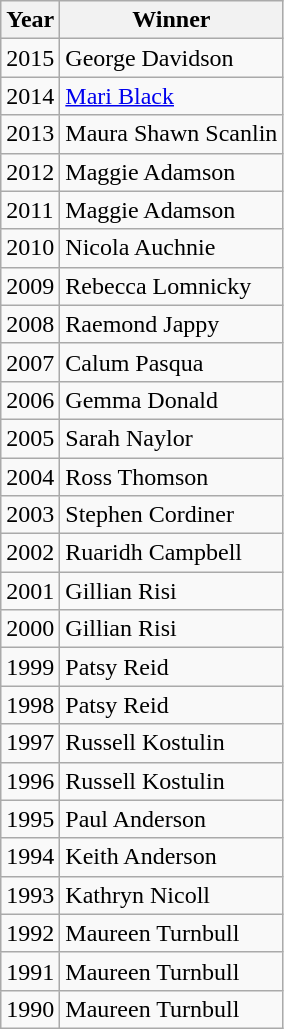<table class="wikitable">
<tr>
<th>Year</th>
<th>Winner</th>
</tr>
<tr>
<td>2015</td>
<td>George Davidson</td>
</tr>
<tr>
<td>2014</td>
<td><a href='#'>Mari Black</a></td>
</tr>
<tr>
<td>2013</td>
<td>Maura Shawn Scanlin</td>
</tr>
<tr>
<td>2012</td>
<td>Maggie Adamson</td>
</tr>
<tr>
<td>2011</td>
<td>Maggie Adamson</td>
</tr>
<tr>
<td>2010</td>
<td>Nicola Auchnie</td>
</tr>
<tr>
<td>2009</td>
<td>Rebecca Lomnicky</td>
</tr>
<tr>
<td>2008</td>
<td>Raemond Jappy</td>
</tr>
<tr>
<td>2007</td>
<td>Calum Pasqua</td>
</tr>
<tr>
<td>2006</td>
<td>Gemma Donald</td>
</tr>
<tr>
<td>2005</td>
<td>Sarah Naylor</td>
</tr>
<tr>
<td>2004</td>
<td>Ross Thomson</td>
</tr>
<tr>
<td>2003</td>
<td>Stephen Cordiner</td>
</tr>
<tr>
<td>2002</td>
<td>Ruaridh Campbell</td>
</tr>
<tr>
<td>2001</td>
<td>Gillian Risi</td>
</tr>
<tr>
<td>2000</td>
<td>Gillian Risi</td>
</tr>
<tr>
<td>1999</td>
<td>Patsy Reid</td>
</tr>
<tr>
<td>1998</td>
<td>Patsy Reid</td>
</tr>
<tr>
<td>1997</td>
<td>Russell Kostulin</td>
</tr>
<tr>
<td>1996</td>
<td>Russell Kostulin</td>
</tr>
<tr>
<td>1995</td>
<td>Paul Anderson</td>
</tr>
<tr>
<td>1994</td>
<td>Keith Anderson</td>
</tr>
<tr>
<td>1993</td>
<td>Kathryn Nicoll</td>
</tr>
<tr>
<td>1992</td>
<td>Maureen Turnbull</td>
</tr>
<tr>
<td>1991</td>
<td>Maureen Turnbull</td>
</tr>
<tr>
<td>1990</td>
<td>Maureen Turnbull</td>
</tr>
</table>
